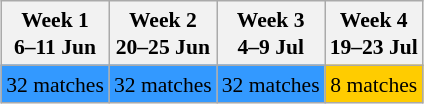<table class="wikitable" style="margin:0.9em auto; font-size:90%; line-height:1.25em; width:800">
<tr>
<th>Week 1<br>6–11 Jun</th>
<th>Week 2<br>20–25 Jun</th>
<th>Week 3<br>4–9 Jul</th>
<th>Week 4<br>19–23 Jul</th>
</tr>
<tr align="center">
<td bgcolor=#3399ff>32 matches</td>
<td bgcolor=#3399ff>32 matches</td>
<td bgcolor=#3399ff>32 matches</td>
<td bgcolor=#ffcc00>8 matches</td>
</tr>
</table>
